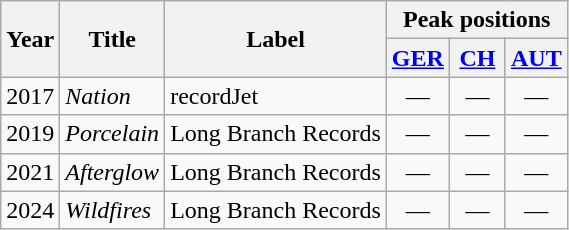<table class="wikitable">
<tr>
<th rowspan="2">Year</th>
<th rowspan="2">Title</th>
<th rowspan="2">Label</th>
<th colspan="3">Peak positions</th>
</tr>
<tr>
<th style="width:30px;"><a href='#'>GER</a></th>
<th style="width:30px;"><a href='#'>CH</a></th>
<th style="width:30px;"><a href='#'>AUT</a></th>
</tr>
<tr>
<td>2017</td>
<td><em>Nation</em></td>
<td>recordJet</td>
<td style="text-align:center;">—</td>
<td style="text-align:center;">—</td>
<td style="text-align:center;">—</td>
</tr>
<tr>
<td>2019</td>
<td><em>Porcelain</em></td>
<td>Long Branch Records</td>
<td style="text-align:center;">—</td>
<td style="text-align:center;">—</td>
<td style="text-align:center;">—</td>
</tr>
<tr>
<td>2021</td>
<td><em>Afterglow</em></td>
<td>Long Branch Records</td>
<td style="text-align:center;">—</td>
<td style="text-align:center;">—</td>
<td style="text-align:center;">—</td>
</tr>
<tr>
<td>2024</td>
<td><em>Wildfires</em></td>
<td>Long Branch Records</td>
<td style="text-align:center;">—</td>
<td style="text-align:center;">—</td>
<td style="text-align:center;">—</td>
</tr>
</table>
